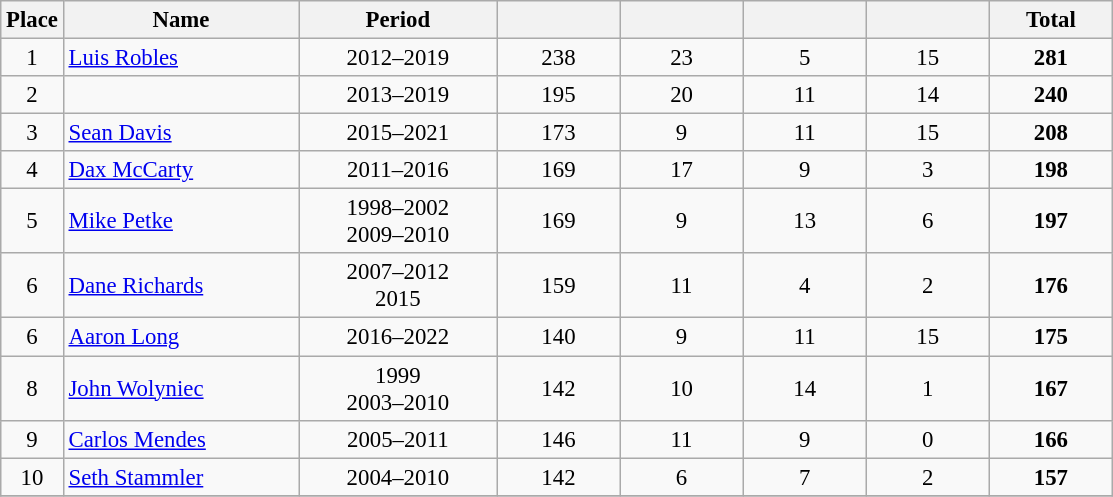<table class="wikitable sortable" style="font-size: 95%; text-align: center;">
<tr>
<th width=30>Place</th>
<th width=150>Name</th>
<th width=125>Period</th>
<th width=75></th>
<th width=75></th>
<th width=75></th>
<th width=75></th>
<th width=75><strong>Total</strong></th>
</tr>
<tr>
<td>1</td>
<td align="left"> <a href='#'>Luis Robles</a></td>
<td>2012–2019</td>
<td>238</td>
<td>23</td>
<td>5</td>
<td>15</td>
<td><strong>281</strong></td>
</tr>
<tr>
<td>2</td>
<td align="left"></td>
<td>2013–2019</td>
<td>195</td>
<td>20</td>
<td>11</td>
<td>14</td>
<td><strong>240</strong></td>
</tr>
<tr>
<td>3</td>
<td align="left"> <a href='#'>Sean Davis</a></td>
<td>2015–2021</td>
<td>173</td>
<td>9</td>
<td>11</td>
<td>15</td>
<td><strong>208</strong></td>
</tr>
<tr>
<td>4</td>
<td align="left"> <a href='#'>Dax McCarty</a></td>
<td>2011–2016</td>
<td>169</td>
<td>17</td>
<td>9</td>
<td>3</td>
<td><strong>198</strong></td>
</tr>
<tr>
<td>5</td>
<td align="left"> <a href='#'>Mike Petke</a></td>
<td>1998–2002<br>2009–2010</td>
<td>169</td>
<td>9</td>
<td>13</td>
<td>6</td>
<td><strong>197</strong></td>
</tr>
<tr>
<td>6</td>
<td align="left"> <a href='#'>Dane Richards</a></td>
<td>2007–2012<br>2015</td>
<td>159</td>
<td>11</td>
<td>4</td>
<td>2</td>
<td><strong>176</strong></td>
</tr>
<tr>
<td>6</td>
<td align="left"> <a href='#'>Aaron Long</a></td>
<td>2016–2022</td>
<td>140</td>
<td>9</td>
<td>11</td>
<td>15</td>
<td><strong>175</strong></td>
</tr>
<tr>
<td>8</td>
<td align="left"> <a href='#'>John Wolyniec</a></td>
<td>1999<br>2003–2010</td>
<td>142</td>
<td>10</td>
<td>14</td>
<td>1</td>
<td><strong>167</strong></td>
</tr>
<tr>
<td>9</td>
<td align="left"> <a href='#'>Carlos Mendes</a></td>
<td>2005–2011</td>
<td>146</td>
<td>11</td>
<td>9</td>
<td>0</td>
<td><strong>166</strong></td>
</tr>
<tr>
<td>10</td>
<td align="left"> <a href='#'>Seth Stammler</a></td>
<td>2004–2010</td>
<td>142</td>
<td>6</td>
<td>7</td>
<td>2</td>
<td><strong>157</strong></td>
</tr>
<tr>
</tr>
</table>
